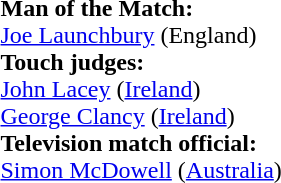<table style="width:100%">
<tr>
<td><br><strong>Man of the Match:</strong>
<br><a href='#'>Joe Launchbury</a> (England)<br><strong>Touch judges:</strong>
<br><a href='#'>John Lacey</a> (<a href='#'>Ireland</a>)
<br><a href='#'>George Clancy</a> (<a href='#'>Ireland</a>)
<br><strong>Television match official:</strong>
<br><a href='#'>Simon McDowell</a> (<a href='#'>Australia</a>)</td>
</tr>
</table>
